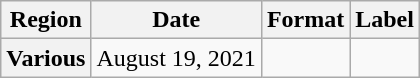<table class="wikitable plainrowheaders">
<tr>
<th scope="col">Region</th>
<th scope="col">Date</th>
<th scope="col">Format</th>
<th scope="col">Label</th>
</tr>
<tr>
<th scope="row" rowspan="2">Various</th>
<td>August 19, 2021</td>
<td rowspan="1"></td>
<td></td>
</tr>
</table>
